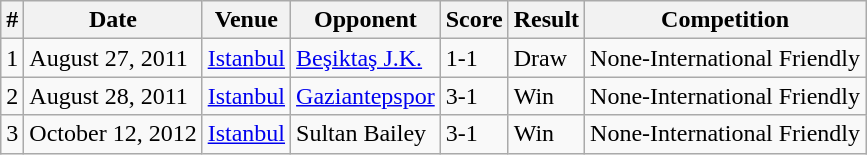<table class="wikitable">
<tr>
<th>#</th>
<th>Date</th>
<th>Venue</th>
<th>Opponent</th>
<th>Score</th>
<th>Result</th>
<th>Competition</th>
</tr>
<tr>
<td>1</td>
<td>August 27, 2011</td>
<td><a href='#'>Istanbul</a></td>
<td> <a href='#'>Beşiktaş J.K.</a></td>
<td>1-1</td>
<td>Draw</td>
<td>None-International Friendly</td>
</tr>
<tr>
<td>2</td>
<td>August 28, 2011</td>
<td><a href='#'>Istanbul</a></td>
<td> <a href='#'>Gaziantepspor</a></td>
<td>3-1</td>
<td>Win</td>
<td>None-International Friendly</td>
</tr>
<tr>
<td>3</td>
<td>October 12, 2012</td>
<td><a href='#'>Istanbul</a></td>
<td> Sultan Bailey</td>
<td>3-1</td>
<td>Win</td>
<td>None-International Friendly</td>
</tr>
</table>
